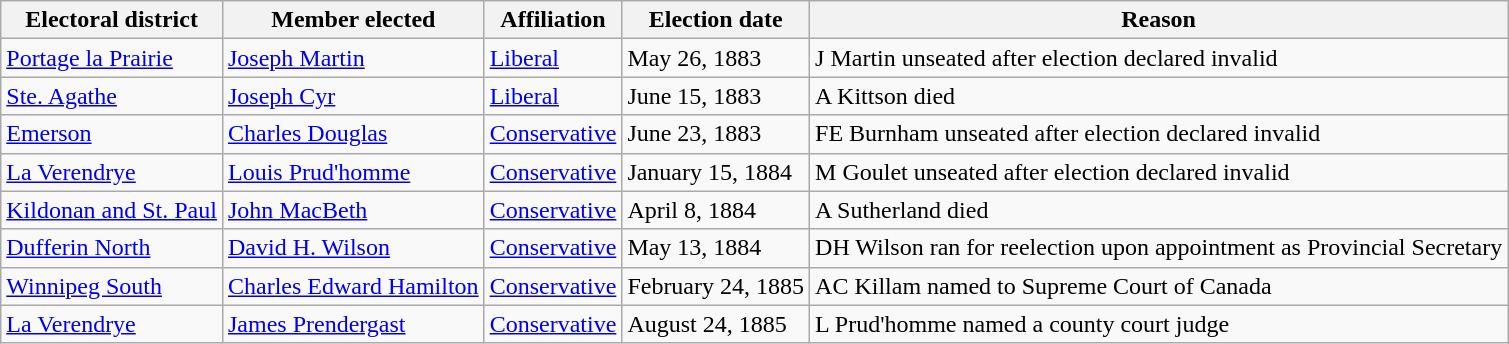<table class="wikitable sortable">
<tr>
<th>Electoral district</th>
<th>Member elected</th>
<th>Affiliation</th>
<th>Election date</th>
<th>Reason</th>
</tr>
<tr>
<td><a href='#'>Portage la Prairie</a></td>
<td><a href='#'>Joseph Martin</a></td>
<td><a href='#'>Liberal</a></td>
<td>May 26, 1883</td>
<td>J Martin unseated after election declared invalid</td>
</tr>
<tr>
<td><a href='#'>Ste. Agathe</a></td>
<td><a href='#'>Joseph Cyr</a></td>
<td><a href='#'>Liberal</a></td>
<td>June 15, 1883</td>
<td>A Kittson died</td>
</tr>
<tr>
<td><a href='#'>Emerson</a></td>
<td><a href='#'>Charles Douglas</a></td>
<td><a href='#'>Conservative</a></td>
<td>June 23, 1883</td>
<td>FE Burnham unseated after election declared invalid</td>
</tr>
<tr>
<td><a href='#'>La Verendrye</a></td>
<td><a href='#'>Louis Prud'homme</a></td>
<td><a href='#'>Conservative</a></td>
<td>January 15, 1884</td>
<td>M Goulet unseated after election declared invalid</td>
</tr>
<tr>
<td><a href='#'>Kildonan and St. Paul</a></td>
<td><a href='#'>John MacBeth</a></td>
<td><a href='#'>Conservative</a></td>
<td>April 8, 1884</td>
<td>A Sutherland died</td>
</tr>
<tr>
<td><a href='#'>Dufferin North</a></td>
<td><a href='#'>David H. Wilson</a></td>
<td><a href='#'>Conservative</a></td>
<td>May 13, 1884</td>
<td>DH Wilson ran for reelection upon appointment as Provincial Secretary</td>
</tr>
<tr>
<td><a href='#'>Winnipeg South</a></td>
<td><a href='#'>Charles Edward Hamilton</a></td>
<td><a href='#'>Conservative</a></td>
<td>February 24, 1885</td>
<td>AC Killam named to Supreme Court of Canada</td>
</tr>
<tr>
<td><a href='#'>La Verendrye</a></td>
<td><a href='#'>James Prendergast</a></td>
<td><a href='#'>Conservative</a></td>
<td>August 24, 1885</td>
<td>L Prud'homme named a county court judge</td>
</tr>
</table>
